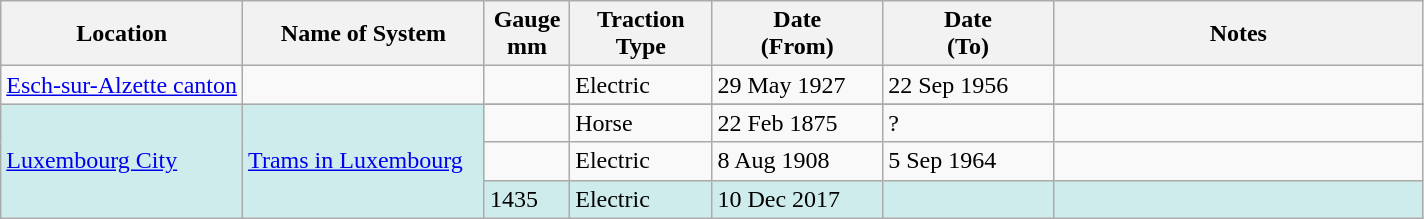<table class="wikitable">
<tr>
<th width=17%>Location</th>
<th width=17%>Name of System</th>
<th width=06%>Gauge <br>mm</th>
<th width=10%>Traction<br>Type</th>
<th width=12%>Date <br>(From)</th>
<th width=12%>Date <br>(To)</th>
<th width=30%>Notes</th>
</tr>
<tr>
<td><a href='#'>Esch-sur-Alzette canton</a></td>
<td> </td>
<td></td>
<td>Electric</td>
<td>29 May 1927</td>
<td>22 Sep 1956</td>
<td> </td>
</tr>
<tr>
<td style="background:#CFECEC" rowspan="4"><a href='#'>Luxembourg City</a></td>
<td style="background:#CFECEC" rowspan="4"><a href='#'>Trams in Luxembourg</a></td>
</tr>
<tr>
<td></td>
<td>Horse</td>
<td>22 Feb 1875</td>
<td>?</td>
<td></td>
</tr>
<tr>
<td></td>
<td>Electric</td>
<td>8 Aug 1908</td>
<td>5 Sep 1964</td>
<td> </td>
</tr>
<tr style="background:#CFECEC">
<td>1435</td>
<td>Electric</td>
<td>10 Dec 2017</td>
<td></td>
<td></td>
</tr>
</table>
